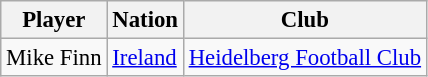<table class="wikitable" style="font-size: 95%;">
<tr>
<th>Player</th>
<th>Nation</th>
<th>Club</th>
</tr>
<tr>
<td>Mike Finn</td>
<td> <a href='#'>Ireland</a></td>
<td><a href='#'>Heidelberg Football Club</a></td>
</tr>
</table>
